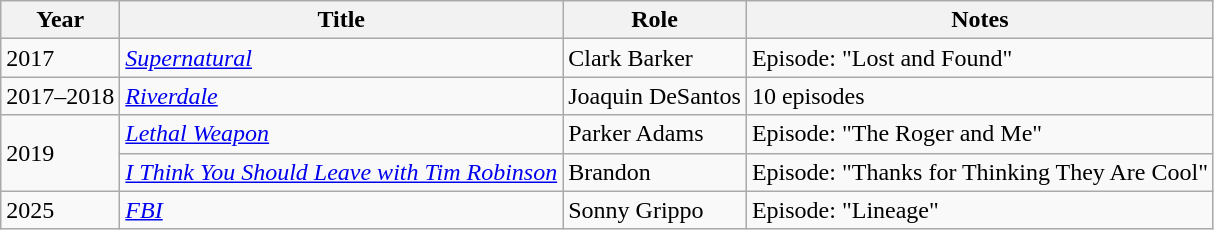<table class="wikitable">
<tr>
<th>Year</th>
<th>Title</th>
<th>Role</th>
<th>Notes</th>
</tr>
<tr>
<td>2017</td>
<td><em><a href='#'>Supernatural</a></em></td>
<td>Clark Barker</td>
<td>Episode: "Lost and Found"</td>
</tr>
<tr>
<td>2017–2018</td>
<td><em><a href='#'>Riverdale</a></em></td>
<td>Joaquin DeSantos</td>
<td>10 episodes</td>
</tr>
<tr>
<td rowspan="2">2019</td>
<td><em><a href='#'>Lethal Weapon</a></em></td>
<td>Parker Adams</td>
<td>Episode: "The Roger and Me"</td>
</tr>
<tr>
<td><em><a href='#'>I Think You Should Leave with Tim Robinson</a></em></td>
<td>Brandon</td>
<td>Episode: "Thanks for Thinking They Are Cool"</td>
</tr>
<tr>
<td>2025</td>
<td><a href='#'><em>FBI</em></a></td>
<td>Sonny Grippo</td>
<td>Episode: "Lineage"</td>
</tr>
</table>
